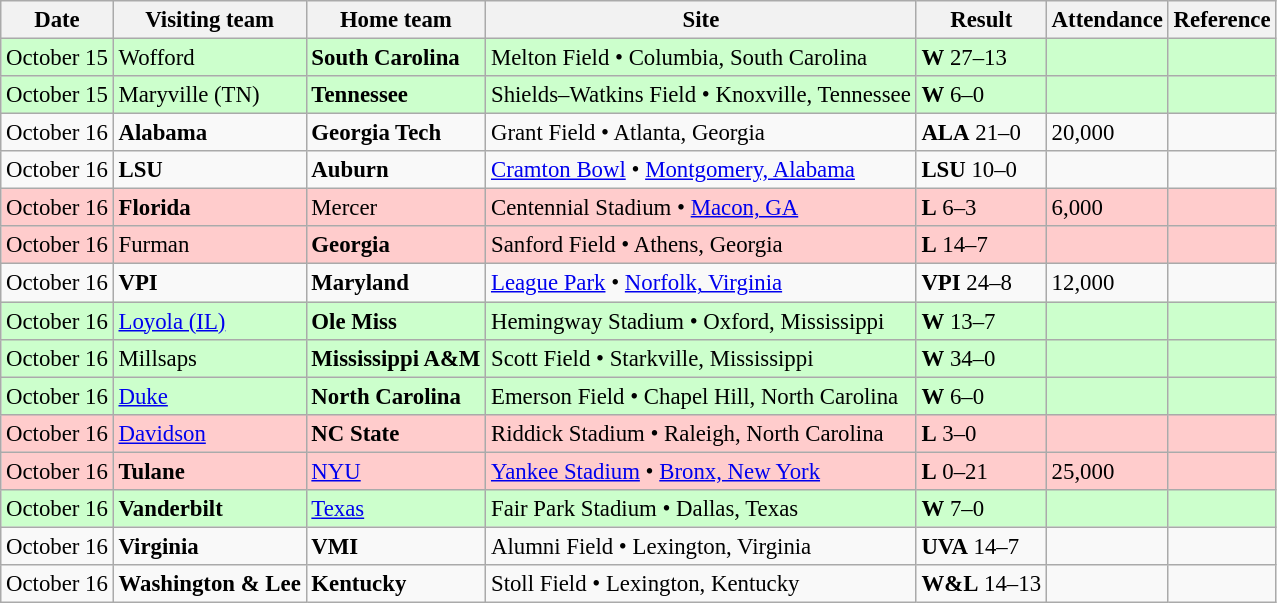<table class="wikitable" style="font-size:95%;">
<tr>
<th>Date</th>
<th>Visiting team</th>
<th>Home team</th>
<th>Site</th>
<th>Result</th>
<th>Attendance</th>
<th class="unsortable">Reference</th>
</tr>
<tr bgcolor=ccffcc>
<td>October 15</td>
<td>Wofford</td>
<td><strong>South Carolina</strong></td>
<td>Melton Field • Columbia, South Carolina</td>
<td><strong>W</strong> 27–13</td>
<td></td>
<td></td>
</tr>
<tr bgcolor=ccffcc>
<td>October 15</td>
<td>Maryville (TN)</td>
<td><strong>Tennessee</strong></td>
<td>Shields–Watkins Field • Knoxville, Tennessee</td>
<td><strong>W</strong> 6–0</td>
<td></td>
<td></td>
</tr>
<tr bgcolor=>
<td>October 16</td>
<td><strong>Alabama</strong></td>
<td><strong>Georgia Tech</strong></td>
<td>Grant Field • Atlanta, Georgia</td>
<td><strong>ALA</strong> 21–0</td>
<td>20,000</td>
<td></td>
</tr>
<tr bgcolor=>
<td>October 16</td>
<td><strong>LSU</strong></td>
<td><strong>Auburn</strong></td>
<td><a href='#'>Cramton Bowl</a> • <a href='#'>Montgomery, Alabama</a></td>
<td><strong>LSU</strong> 10–0</td>
<td></td>
<td></td>
</tr>
<tr bgcolor=ffcccc>
<td>October 16</td>
<td><strong>Florida</strong></td>
<td>Mercer</td>
<td>Centennial Stadium • <a href='#'>Macon, GA</a></td>
<td><strong>L</strong> 6–3</td>
<td>6,000</td>
<td></td>
</tr>
<tr bgcolor=ffcccc>
<td>October 16</td>
<td>Furman</td>
<td><strong>Georgia</strong></td>
<td>Sanford Field • Athens, Georgia</td>
<td><strong>L</strong> 14–7</td>
<td></td>
<td></td>
</tr>
<tr bgcolor=>
<td>October 16</td>
<td><strong>VPI</strong></td>
<td><strong>Maryland</strong></td>
<td><a href='#'>League Park</a> • <a href='#'>Norfolk, Virginia</a></td>
<td><strong>VPI</strong> 24–8</td>
<td>12,000</td>
<td></td>
</tr>
<tr bgcolor=ccffcc>
<td>October 16</td>
<td><a href='#'>Loyola (IL)</a></td>
<td><strong>Ole Miss</strong></td>
<td>Hemingway Stadium • Oxford, Mississippi</td>
<td><strong>W</strong> 13–7</td>
<td></td>
<td></td>
</tr>
<tr bgcolor=ccffcc>
<td>October 16</td>
<td>Millsaps</td>
<td><strong>Mississippi A&M</strong></td>
<td>Scott Field • Starkville, Mississippi</td>
<td><strong>W</strong> 34–0</td>
<td></td>
<td></td>
</tr>
<tr bgcolor=ccffcc>
<td>October 16</td>
<td><a href='#'>Duke</a></td>
<td><strong>North Carolina</strong></td>
<td>Emerson Field • Chapel Hill, North Carolina</td>
<td><strong>W</strong> 6–0</td>
<td></td>
<td></td>
</tr>
<tr bgcolor=ffcccc>
<td>October 16</td>
<td><a href='#'>Davidson</a></td>
<td><strong>NC State</strong></td>
<td>Riddick Stadium • Raleigh, North Carolina</td>
<td><strong>L</strong> 3–0</td>
<td></td>
<td></td>
</tr>
<tr bgcolor=ffcccc>
<td>October 16</td>
<td><strong>Tulane</strong></td>
<td><a href='#'>NYU</a></td>
<td><a href='#'>Yankee Stadium</a> • <a href='#'>Bronx, New York</a></td>
<td><strong>L</strong> 0–21</td>
<td>25,000</td>
<td></td>
</tr>
<tr bgcolor=ccffcc>
<td>October 16</td>
<td><strong>Vanderbilt</strong></td>
<td><a href='#'>Texas</a></td>
<td>Fair Park Stadium • Dallas, Texas</td>
<td><strong>W</strong> 7–0</td>
<td></td>
<td></td>
</tr>
<tr bgcolor=>
<td>October 16</td>
<td><strong>Virginia</strong></td>
<td><strong>VMI</strong></td>
<td>Alumni Field • Lexington, Virginia</td>
<td><strong>UVA</strong> 14–7</td>
<td></td>
<td></td>
</tr>
<tr bgcolor=>
<td>October 16</td>
<td><strong>Washington & Lee</strong></td>
<td><strong>Kentucky</strong></td>
<td>Stoll Field • Lexington, Kentucky</td>
<td><strong>W&L</strong> 14–13</td>
<td></td>
<td></td>
</tr>
</table>
